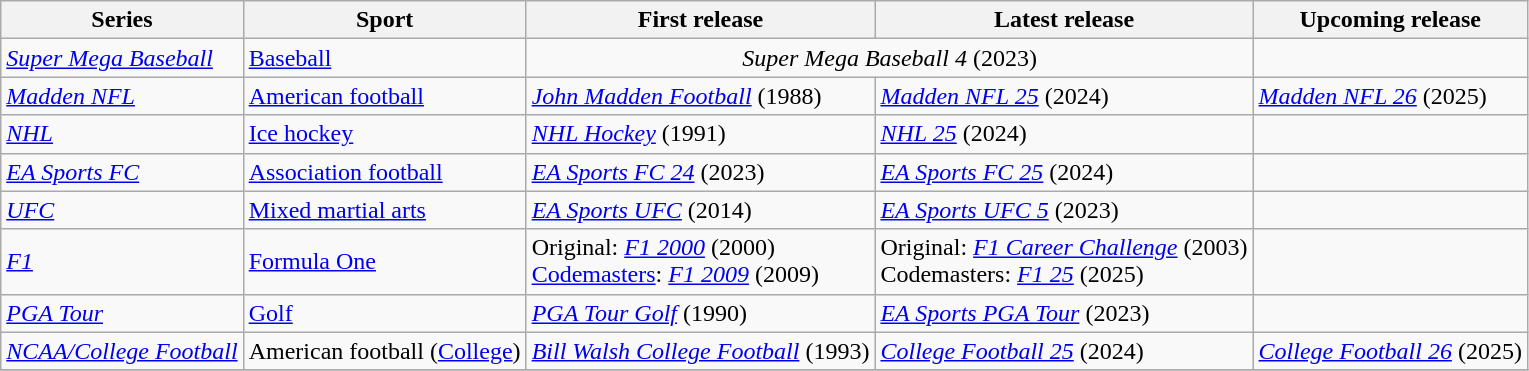<table class="wikitable">
<tr>
<th>Series</th>
<th>Sport</th>
<th>First release</th>
<th>Latest release</th>
<th>Upcoming release</th>
</tr>
<tr>
<td><em><a href='#'>Super Mega Baseball</a></em></td>
<td><a href='#'>Baseball</a></td>
<td colspan="2" style="text-align: center;"><em>Super Mega Baseball 4</em> (2023)</td>
<td></td>
</tr>
<tr>
<td><em><a href='#'>Madden NFL</a></em></td>
<td><a href='#'>American football</a></td>
<td><em><a href='#'>John Madden Football</a></em> (1988)</td>
<td><em><a href='#'>Madden NFL 25</a></em> (2024)</td>
<td><em><a href='#'>Madden NFL 26</a></em> (2025)</td>
</tr>
<tr>
<td><em><a href='#'>NHL</a></em></td>
<td><a href='#'>Ice hockey</a></td>
<td><em><a href='#'>NHL Hockey</a></em> (1991)</td>
<td><em><a href='#'>NHL 25</a></em> (2024)</td>
<td></td>
</tr>
<tr>
<td><em><a href='#'>EA Sports FC</a></em></td>
<td><a href='#'>Association football</a></td>
<td><em><a href='#'>EA Sports FC 24</a></em> (2023)</td>
<td><em><a href='#'>EA Sports FC 25</a></em> (2024)</td>
<td></td>
</tr>
<tr>
<td><em><a href='#'>UFC</a></em></td>
<td><a href='#'>Mixed martial arts</a></td>
<td><em><a href='#'>EA Sports UFC</a></em> (2014)</td>
<td><em><a href='#'>EA Sports UFC 5</a></em> (2023)</td>
<td></td>
</tr>
<tr>
<td><em><a href='#'>F1</a></em></td>
<td><a href='#'>Formula One</a></td>
<td>Original: <em><a href='#'>F1 2000</a></em> (2000)<br><a href='#'>Codemasters</a>: <em><a href='#'>F1 2009</a></em> (2009)</td>
<td>Original: <em><a href='#'>F1 Career Challenge</a></em> (2003)<br>Codemasters: <em><a href='#'>F1 25</a></em> (2025)</td>
<td></td>
</tr>
<tr>
<td><em><a href='#'>PGA Tour</a></em></td>
<td><a href='#'>Golf</a></td>
<td><em><a href='#'>PGA Tour Golf</a></em> (1990)</td>
<td><em><a href='#'>EA Sports PGA Tour</a></em> (2023)</td>
<td></td>
</tr>
<tr>
<td><em><a href='#'>NCAA/College Football</a></em></td>
<td>American football (<a href='#'>College</a>)</td>
<td><em><a href='#'>Bill Walsh College Football</a></em> (1993)</td>
<td><em><a href='#'>College Football 25</a></em> (2024)</td>
<td><em><a href='#'>College Football 26</a></em> (2025)</td>
</tr>
<tr>
</tr>
</table>
